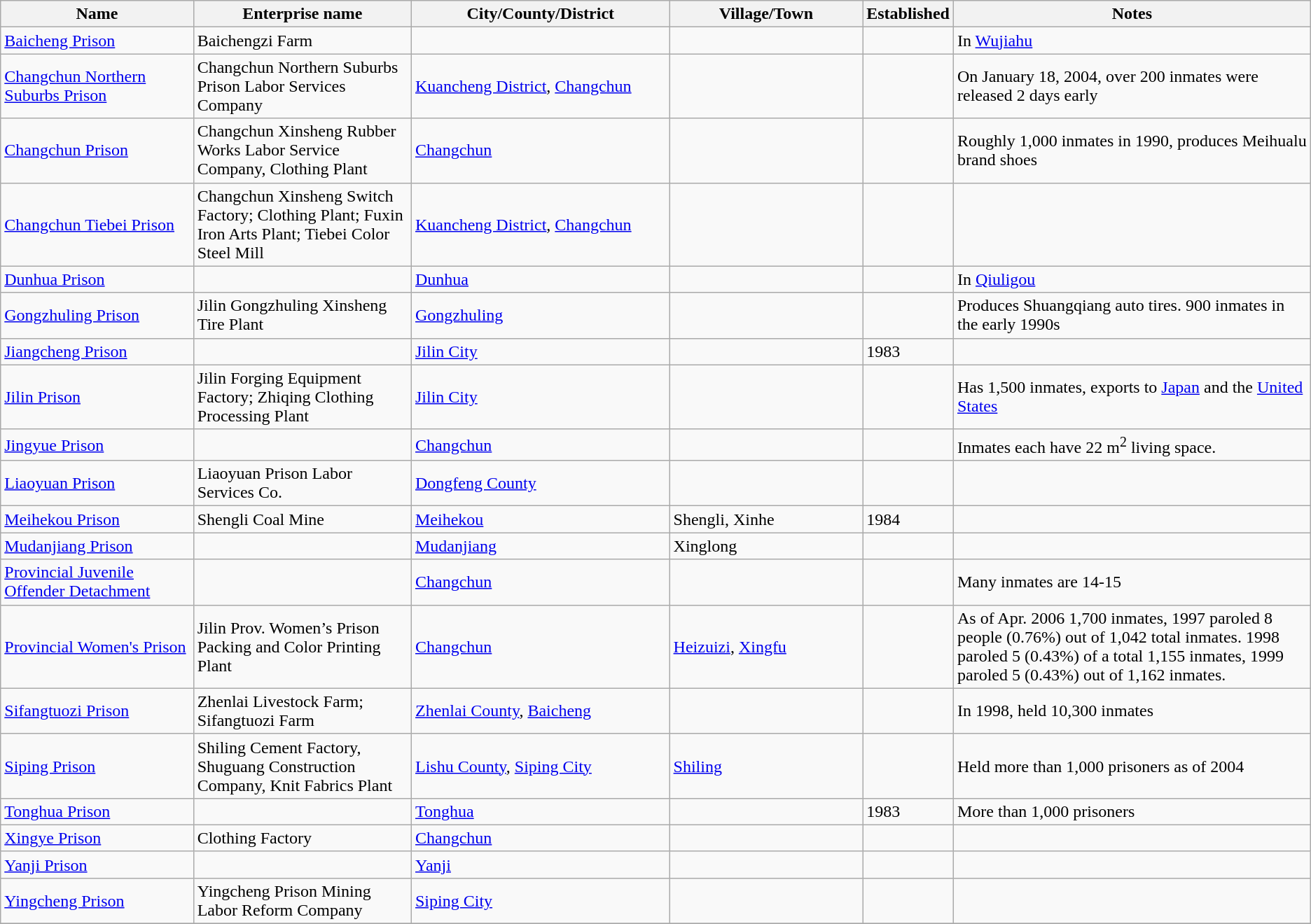<table class="wikitable">
<tr>
<th width=15%>Name</th>
<th width=17%>Enterprise name</th>
<th width=20%>City/County/District</th>
<th width=15%>Village/Town</th>
<th width=5%>Established</th>
<th width=28%>Notes</th>
</tr>
<tr>
<td><a href='#'>Baicheng Prison</a></td>
<td>Baichengzi Farm</td>
<td></td>
<td></td>
<td></td>
<td>In <a href='#'>Wujiahu</a></td>
</tr>
<tr>
<td><a href='#'>Changchun Northern Suburbs Prison</a></td>
<td>Changchun Northern Suburbs Prison Labor Services Company</td>
<td><a href='#'>Kuancheng District</a>, <a href='#'>Changchun</a></td>
<td></td>
<td></td>
<td>On January 18, 2004, over 200 inmates were released 2 days early</td>
</tr>
<tr>
<td><a href='#'>Changchun Prison</a></td>
<td>Changchun Xinsheng Rubber Works Labor Service Company, Clothing Plant</td>
<td><a href='#'>Changchun</a></td>
<td></td>
<td></td>
<td>Roughly 1,000 inmates in 1990, produces Meihualu brand shoes</td>
</tr>
<tr>
<td><a href='#'>Changchun Tiebei Prison</a></td>
<td>Changchun Xinsheng Switch Factory; Clothing Plant; Fuxin Iron Arts Plant; Tiebei Color Steel Mill</td>
<td><a href='#'>Kuancheng District</a>, <a href='#'>Changchun</a></td>
<td></td>
<td></td>
<td></td>
</tr>
<tr>
<td><a href='#'>Dunhua Prison</a></td>
<td></td>
<td><a href='#'>Dunhua</a></td>
<td></td>
<td></td>
<td>In <a href='#'>Qiuligou</a></td>
</tr>
<tr>
<td><a href='#'>Gongzhuling Prison</a></td>
<td>Jilin Gongzhuling Xinsheng Tire Plant</td>
<td><a href='#'>Gongzhuling</a></td>
<td></td>
<td></td>
<td>Produces Shuangqiang auto tires. 900 inmates in the early 1990s</td>
</tr>
<tr>
<td><a href='#'>Jiangcheng Prison</a></td>
<td></td>
<td><a href='#'>Jilin City</a></td>
<td></td>
<td>1983</td>
<td></td>
</tr>
<tr>
<td><a href='#'>Jilin Prison</a></td>
<td>Jilin Forging Equipment Factory; Zhiqing Clothing Processing Plant</td>
<td><a href='#'>Jilin City</a></td>
<td></td>
<td></td>
<td>Has 1,500 inmates, exports to <a href='#'>Japan</a> and the <a href='#'>United States</a></td>
</tr>
<tr>
<td><a href='#'>Jingyue Prison</a></td>
<td></td>
<td><a href='#'>Changchun</a></td>
<td></td>
<td></td>
<td>Inmates each have 22 m<sup>2</sup> living space.</td>
</tr>
<tr>
<td><a href='#'>Liaoyuan Prison</a></td>
<td>Liaoyuan Prison Labor Services Co.</td>
<td><a href='#'>Dongfeng County</a></td>
<td></td>
<td></td>
<td></td>
</tr>
<tr>
<td><a href='#'>Meihekou Prison</a></td>
<td>Shengli Coal Mine</td>
<td><a href='#'>Meihekou</a></td>
<td>Shengli, Xinhe</td>
<td>1984</td>
<td></td>
</tr>
<tr>
<td><a href='#'>Mudanjiang Prison</a></td>
<td></td>
<td><a href='#'>Mudanjiang</a></td>
<td>Xinglong</td>
<td></td>
<td></td>
</tr>
<tr>
<td><a href='#'>Provincial Juvenile Offender Detachment</a></td>
<td></td>
<td><a href='#'>Changchun</a></td>
<td></td>
<td></td>
<td>Many inmates are 14-15</td>
</tr>
<tr>
<td><a href='#'>Provincial Women's Prison</a></td>
<td>Jilin Prov. Women’s Prison Packing and Color Printing Plant</td>
<td><a href='#'>Changchun</a></td>
<td><a href='#'>Heizuizi</a>, <a href='#'>Xingfu</a></td>
<td></td>
<td>As of Apr. 2006 1,700 inmates, 1997 paroled 8 people (0.76%) out of 1,042 total inmates. 1998 paroled 5 (0.43%) of a total 1,155 inmates, 1999 paroled 5 (0.43%) out of 1,162 inmates.</td>
</tr>
<tr>
<td><a href='#'>Sifangtuozi Prison</a></td>
<td>Zhenlai Livestock Farm; Sifangtuozi Farm</td>
<td><a href='#'>Zhenlai County</a>, <a href='#'>Baicheng</a></td>
<td></td>
<td></td>
<td>In 1998, held 10,300 inmates</td>
</tr>
<tr>
<td><a href='#'>Siping Prison</a></td>
<td>Shiling Cement Factory, Shuguang Construction Company, Knit Fabrics Plant</td>
<td><a href='#'>Lishu County</a>, <a href='#'>Siping City</a></td>
<td><a href='#'>Shiling</a></td>
<td></td>
<td>Held more than 1,000 prisoners as of 2004</td>
</tr>
<tr>
<td><a href='#'>Tonghua Prison</a></td>
<td></td>
<td><a href='#'>Tonghua</a></td>
<td></td>
<td>1983</td>
<td>More than 1,000 prisoners</td>
</tr>
<tr>
<td><a href='#'>Xingye Prison</a></td>
<td>Clothing Factory</td>
<td><a href='#'>Changchun</a></td>
<td></td>
<td></td>
<td></td>
</tr>
<tr>
<td><a href='#'>Yanji Prison</a></td>
<td></td>
<td><a href='#'>Yanji</a></td>
<td></td>
<td></td>
<td></td>
</tr>
<tr>
<td><a href='#'>Yingcheng Prison</a></td>
<td>Yingcheng Prison Mining Labor Reform Company</td>
<td><a href='#'>Siping City</a></td>
<td></td>
<td></td>
<td></td>
</tr>
<tr>
</tr>
</table>
